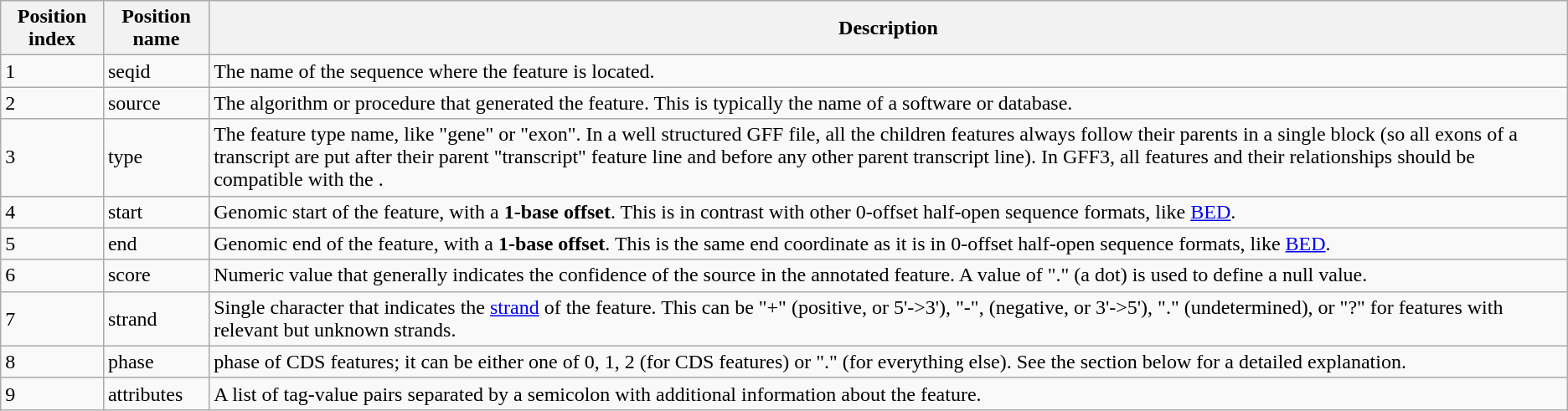<table class="wikitable">
<tr>
<th>Position index</th>
<th>Position name</th>
<th>Description</th>
</tr>
<tr>
<td>1</td>
<td>seqid</td>
<td>The name of the sequence where the feature is located.</td>
</tr>
<tr>
<td>2</td>
<td>source</td>
<td>The algorithm or procedure that generated the feature. This is typically the name of a software or database.</td>
</tr>
<tr>
<td>3</td>
<td>type</td>
<td>The feature type name, like "gene" or "exon". In a well structured GFF file, all the children features always follow their parents in a single block (so all exons of a transcript are put after their parent "transcript" feature line and before any other parent transcript line). In GFF3, all features and their relationships should be compatible with the .</td>
</tr>
<tr>
<td>4</td>
<td>start</td>
<td>Genomic start of the feature, with a <strong>1-base offset</strong>. This is in contrast with other 0-offset half-open sequence formats, like <a href='#'>BED</a>.</td>
</tr>
<tr>
<td>5</td>
<td>end</td>
<td>Genomic end of the feature, with a <strong>1-base offset</strong>. This is the same end coordinate as it is in 0-offset half-open sequence formats, like <a href='#'>BED</a>.</td>
</tr>
<tr>
<td>6</td>
<td>score</td>
<td>Numeric value that generally indicates the confidence of the source in the annotated feature. A value of "." (a dot) is used to define a null value.</td>
</tr>
<tr>
<td>7</td>
<td>strand</td>
<td>Single character that indicates the <a href='#'>strand</a> of the feature. This can be "+" (positive, or 5'->3'), "-", (negative, or 3'->5'), "." (undetermined), or "?" for features with relevant but unknown strands.</td>
</tr>
<tr>
<td>8</td>
<td>phase</td>
<td>phase of CDS features; it can be either one of 0, 1, 2 (for CDS features) or "." (for everything else). See the section below for a detailed explanation.</td>
</tr>
<tr>
<td>9</td>
<td>attributes</td>
<td>A list of tag-value pairs separated by a semicolon with additional information about the feature.</td>
</tr>
</table>
